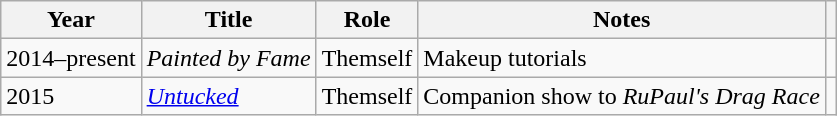<table class="wikitable plainrowheaders" style="text-align:left;">
<tr>
<th>Year</th>
<th>Title</th>
<th>Role</th>
<th>Notes</th>
<th></th>
</tr>
<tr>
<td>2014–present</td>
<td><em>Painted by Fame</em></td>
<td>Themself</td>
<td>Makeup tutorials</td>
<td></td>
</tr>
<tr>
<td>2015</td>
<td><em><a href='#'>Untucked</a></em></td>
<td>Themself</td>
<td>Companion show to <em>RuPaul's Drag Race</em></td>
<td></td>
</tr>
</table>
